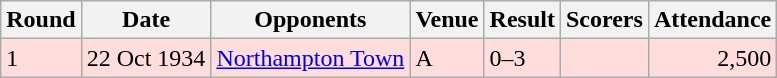<table class="wikitable">
<tr>
<th>Round</th>
<th>Date</th>
<th>Opponents</th>
<th>Venue</th>
<th>Result</th>
<th>Scorers</th>
<th>Attendance</th>
</tr>
<tr bgcolor="#ffdddd">
<td>1</td>
<td>22 Oct 1934</td>
<td><a href='#'>Northampton Town</a></td>
<td>A</td>
<td>0–3</td>
<td></td>
<td align="right">2,500</td>
</tr>
</table>
